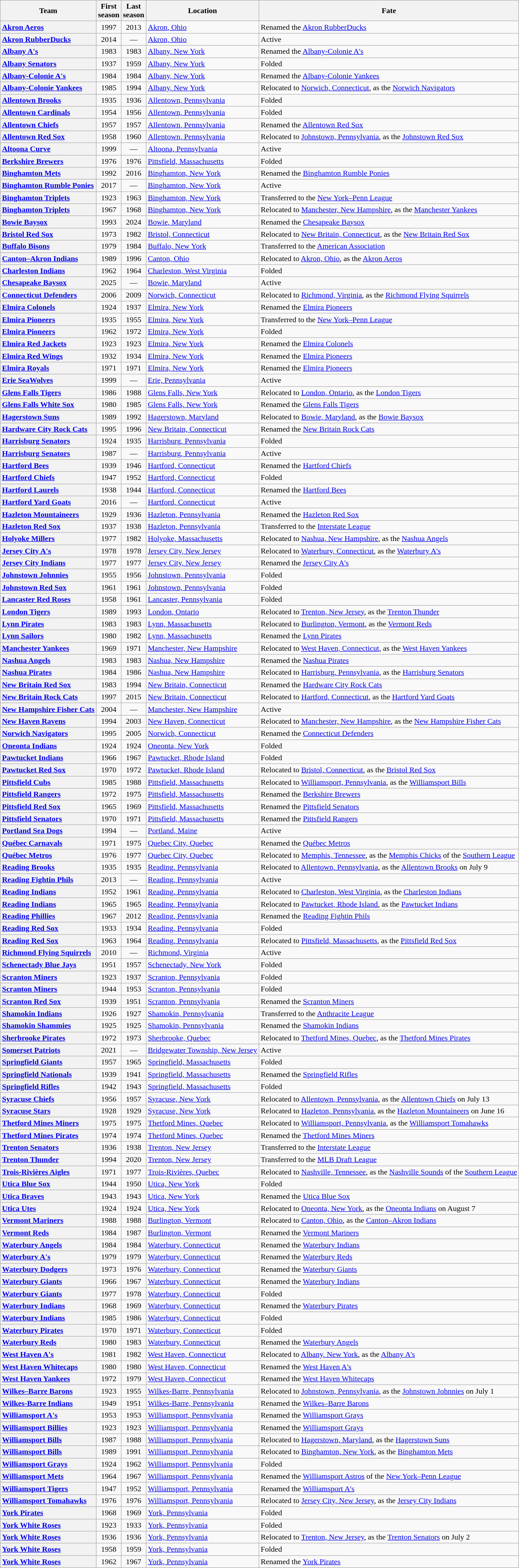<table class="wikitable sortable plainrowheaders" style="text-align:left">
<tr>
<th scope="col">Team</th>
<th scope="col">First<br>season</th>
<th scope="col">Last<br>season</th>
<th scope="col">Location</th>
<th scope="col">Fate</th>
</tr>
<tr>
<th scope="row" style="text-align:left"><a href='#'>Akron Aeros</a></th>
<td style="text-align:center">1997</td>
<td style="text-align:center">2013</td>
<td><a href='#'>Akron, Ohio</a></td>
<td>Renamed the <a href='#'>Akron RubberDucks</a></td>
</tr>
<tr>
<th scope="row" style="text-align:left"><a href='#'>Akron RubberDucks</a></th>
<td style="text-align:center">2014</td>
<td style="text-align:center">—</td>
<td><a href='#'>Akron, Ohio</a></td>
<td>Active</td>
</tr>
<tr>
<th scope="row" style="text-align:left"><a href='#'>Albany A's</a></th>
<td style="text-align:center">1983</td>
<td style="text-align:center">1983</td>
<td><a href='#'>Albany, New York</a></td>
<td>Renamed the <a href='#'>Albany-Colonie A's</a></td>
</tr>
<tr>
<th scope="row" style="text-align:left"><a href='#'>Albany Senators</a></th>
<td style="text-align:center">1937</td>
<td style="text-align:center">1959</td>
<td><a href='#'>Albany, New York</a></td>
<td>Folded</td>
</tr>
<tr>
<th scope="row" style="text-align:left"><a href='#'>Albany-Colonie A's</a></th>
<td style="text-align:center">1984</td>
<td style="text-align:center">1984</td>
<td><a href='#'>Albany, New York</a></td>
<td>Renamed the <a href='#'>Albany-Colonie Yankees</a></td>
</tr>
<tr>
<th scope="row" style="text-align:left"><a href='#'>Albany-Colonie Yankees</a></th>
<td style="text-align:center">1985</td>
<td style="text-align:center">1994</td>
<td><a href='#'>Albany, New York</a></td>
<td>Relocated to <a href='#'>Norwich, Connecticut</a>, as the <a href='#'>Norwich Navigators</a></td>
</tr>
<tr>
<th scope="row" style="text-align:left"><a href='#'>Allentown Brooks</a></th>
<td style="text-align:center">1935</td>
<td style="text-align:center">1936</td>
<td><a href='#'>Allentown, Pennsylvania</a></td>
<td>Folded</td>
</tr>
<tr>
<th scope="row" style="text-align:left"><a href='#'>Allentown Cardinals</a></th>
<td style="text-align:center">1954</td>
<td style="text-align:center">1956</td>
<td><a href='#'>Allentown, Pennsylvania</a></td>
<td>Folded</td>
</tr>
<tr>
<th scope="row" style="text-align:left"><a href='#'>Allentown Chiefs</a></th>
<td style="text-align:center">1957</td>
<td style="text-align:center">1957</td>
<td><a href='#'>Allentown, Pennsylvania</a></td>
<td>Renamed the <a href='#'>Allentown Red Sox</a></td>
</tr>
<tr>
<th scope="row" style="text-align:left"><a href='#'>Allentown Red Sox</a></th>
<td style="text-align:center">1958</td>
<td style="text-align:center">1960</td>
<td><a href='#'>Allentown, Pennsylvania</a></td>
<td>Relocated to <a href='#'>Johnstown, Pennsylvania</a>, as the <a href='#'>Johnstown Red Sox</a></td>
</tr>
<tr>
<th scope="row" style="text-align:left"><a href='#'>Altoona Curve</a></th>
<td style="text-align:center">1999</td>
<td style="text-align:center">—</td>
<td><a href='#'>Altoona, Pennsylvania</a></td>
<td>Active</td>
</tr>
<tr>
<th scope="row" style="text-align:left"><a href='#'>Berkshire Brewers</a></th>
<td style="text-align:center">1976</td>
<td style="text-align:center">1976</td>
<td><a href='#'>Pittsfield, Massachusetts</a></td>
<td>Folded</td>
</tr>
<tr>
<th scope="row" style="text-align:left"><a href='#'>Binghamton Mets</a></th>
<td style="text-align:center">1992</td>
<td style="text-align:center">2016</td>
<td><a href='#'>Binghamton, New York</a></td>
<td>Renamed the <a href='#'>Binghamton Rumble Ponies</a></td>
</tr>
<tr>
<th scope="row" style="text-align:left"><a href='#'>Binghamton Rumble Ponies</a></th>
<td style="text-align:center">2017</td>
<td style="text-align:center">—</td>
<td><a href='#'>Binghamton, New York</a></td>
<td>Active</td>
</tr>
<tr>
<th scope="row" style="text-align:left"><a href='#'>Binghamton Triplets</a> </th>
<td style="text-align:center">1923</td>
<td style="text-align:center">1963</td>
<td><a href='#'>Binghamton, New York</a></td>
<td>Transferred to the <a href='#'>New York–Penn League</a></td>
</tr>
<tr>
<th scope="row" style="text-align:left"><a href='#'>Binghamton Triplets</a> </th>
<td style="text-align:center">1967</td>
<td style="text-align:center">1968</td>
<td><a href='#'>Binghamton, New York</a></td>
<td>Relocated to <a href='#'>Manchester, New Hampshire</a>, as the <a href='#'>Manchester Yankees</a></td>
</tr>
<tr>
<th scope="row" style="text-align:left"><a href='#'>Bowie Baysox</a></th>
<td style="text-align:center">1993</td>
<td style="text-align:center">2024</td>
<td><a href='#'>Bowie, Maryland</a></td>
<td>Renamed the <a href='#'>Chesapeake Baysox</a></td>
</tr>
<tr>
<th scope="row" style="text-align:left"><a href='#'>Bristol Red Sox</a></th>
<td style="text-align:center">1973</td>
<td style="text-align:center">1982</td>
<td><a href='#'>Bristol, Connecticut</a></td>
<td>Relocated to <a href='#'>New Britain, Connecticut</a>, as the <a href='#'>New Britain Red Sox</a></td>
</tr>
<tr>
<th scope="row" style="text-align:left"><a href='#'>Buffalo Bisons</a></th>
<td style="text-align:center">1979</td>
<td style="text-align:center">1984</td>
<td><a href='#'>Buffalo, New York</a></td>
<td>Transferred to the <a href='#'>American Association</a></td>
</tr>
<tr>
<th scope="row" style="text-align:left"><a href='#'>Canton–Akron Indians</a></th>
<td style="text-align:center">1989</td>
<td style="text-align:center">1996</td>
<td><a href='#'>Canton, Ohio</a></td>
<td>Relocated to <a href='#'>Akron, Ohio</a>, as the <a href='#'>Akron Aeros</a></td>
</tr>
<tr>
<th scope="row" style="text-align:left"><a href='#'>Charleston Indians</a></th>
<td style="text-align:center">1962</td>
<td style="text-align:center">1964</td>
<td><a href='#'>Charleston, West Virginia</a></td>
<td>Folded</td>
</tr>
<tr>
<th scope="row" style="text-align:left"><a href='#'>Chesapeake Baysox</a></th>
<td style="text-align:center">2025</td>
<td style="text-align:center">—</td>
<td><a href='#'>Bowie, Maryland</a></td>
<td>Active</td>
</tr>
<tr>
<th scope="row" style="text-align:left"><a href='#'>Connecticut Defenders</a></th>
<td style="text-align:center">2006</td>
<td style="text-align:center">2009</td>
<td><a href='#'>Norwich, Connecticut</a></td>
<td>Relocated to <a href='#'>Richmond, Virginia</a>, as the <a href='#'>Richmond Flying Squirrels</a></td>
</tr>
<tr>
<th scope="row" style="text-align:left"><a href='#'>Elmira Colonels</a></th>
<td style="text-align:center">1924</td>
<td style="text-align:center">1937</td>
<td><a href='#'>Elmira, New York</a></td>
<td>Renamed the <a href='#'>Elmira Pioneers</a> </td>
</tr>
<tr>
<th scope="row" style="text-align:left"><a href='#'>Elmira Pioneers</a> </th>
<td style="text-align:center">1935</td>
<td style="text-align:center">1955</td>
<td><a href='#'>Elmira, New York</a></td>
<td>Transferred to the <a href='#'>New York–Penn League</a></td>
</tr>
<tr>
<th scope="row" style="text-align:left"><a href='#'>Elmira Pioneers</a> </th>
<td style="text-align:center">1962</td>
<td style="text-align:center">1972</td>
<td><a href='#'>Elmira, New York</a></td>
<td>Folded</td>
</tr>
<tr>
<th scope="row" style="text-align:left"><a href='#'>Elmira Red Jackets</a></th>
<td style="text-align:center">1923</td>
<td style="text-align:center">1923</td>
<td><a href='#'>Elmira, New York</a></td>
<td>Renamed the <a href='#'>Elmira Colonels</a></td>
</tr>
<tr>
<th scope="row" style="text-align:left"><a href='#'>Elmira Red Wings</a></th>
<td style="text-align:center">1932</td>
<td style="text-align:center">1934</td>
<td><a href='#'>Elmira, New York</a></td>
<td>Renamed the <a href='#'>Elmira Pioneers</a> </td>
</tr>
<tr>
<th scope="row" style="text-align:left"><a href='#'>Elmira Royals</a></th>
<td style="text-align:center">1971</td>
<td style="text-align:center">1971</td>
<td><a href='#'>Elmira, New York</a></td>
<td>Renamed the <a href='#'>Elmira Pioneers</a> </td>
</tr>
<tr>
<th scope="row" style="text-align:left"><a href='#'>Erie SeaWolves</a></th>
<td style="text-align:center">1999</td>
<td style="text-align:center">—</td>
<td><a href='#'>Erie, Pennsylvania</a></td>
<td>Active</td>
</tr>
<tr>
<th scope="row" style="text-align:left"><a href='#'>Glens Falls Tigers</a></th>
<td style="text-align:center">1986</td>
<td style="text-align:center">1988</td>
<td><a href='#'>Glens Falls, New York</a></td>
<td>Relocated to <a href='#'>London, Ontario</a>, as the <a href='#'>London Tigers</a></td>
</tr>
<tr>
<th scope="row" style="text-align:left"><a href='#'>Glens Falls White Sox</a></th>
<td style="text-align:center">1980</td>
<td style="text-align:center">1985</td>
<td><a href='#'>Glens Falls, New York</a></td>
<td>Renamed the <a href='#'>Glens Falls Tigers</a></td>
</tr>
<tr>
<th scope="row" style="text-align:left"><a href='#'>Hagerstown Suns</a></th>
<td style="text-align:center">1989</td>
<td style="text-align:center">1992</td>
<td><a href='#'>Hagerstown, Maryland</a></td>
<td>Relocated to <a href='#'>Bowie, Maryland</a>, as the <a href='#'>Bowie Baysox</a></td>
</tr>
<tr>
<th scope="row" style="text-align:left"><a href='#'>Hardware City Rock Cats</a></th>
<td style="text-align:center">1995</td>
<td style="text-align:center">1996</td>
<td><a href='#'>New Britain, Connecticut</a></td>
<td>Renamed the <a href='#'>New Britain Rock Cats</a></td>
</tr>
<tr>
<th scope="row" style="text-align:left"><a href='#'>Harrisburg Senators</a> </th>
<td style="text-align:center">1924</td>
<td style="text-align:center">1935</td>
<td><a href='#'>Harrisburg, Pennsylvania</a></td>
<td>Folded</td>
</tr>
<tr>
<th scope="row" style="text-align:left"><a href='#'>Harrisburg Senators</a> </th>
<td style="text-align:center">1987</td>
<td style="text-align:center">—</td>
<td><a href='#'>Harrisburg, Pennsylvania</a></td>
<td>Active</td>
</tr>
<tr>
<th scope="row" style="text-align:left"><a href='#'>Hartford Bees</a></th>
<td style="text-align:center">1939</td>
<td style="text-align:center">1946</td>
<td><a href='#'>Hartford, Connecticut</a></td>
<td>Renamed the <a href='#'>Hartford Chiefs</a></td>
</tr>
<tr>
<th scope="row" style="text-align:left"><a href='#'>Hartford Chiefs</a></th>
<td style="text-align:center">1947</td>
<td style="text-align:center">1952</td>
<td><a href='#'>Hartford, Connecticut</a></td>
<td>Folded</td>
</tr>
<tr>
<th scope="row" style="text-align:left"><a href='#'>Hartford Laurels</a></th>
<td style="text-align:center">1938</td>
<td style="text-align:center">1944</td>
<td><a href='#'>Hartford, Connecticut</a></td>
<td>Renamed the <a href='#'>Hartford Bees</a></td>
</tr>
<tr>
<th scope="row" style="text-align:left"><a href='#'>Hartford Yard Goats</a></th>
<td style="text-align:center">2016</td>
<td style="text-align:center">—</td>
<td><a href='#'>Hartford, Connecticut</a></td>
<td>Active</td>
</tr>
<tr>
<th scope="row" style="text-align:left"><a href='#'>Hazleton Mountaineers</a></th>
<td style="text-align:center">1929</td>
<td style="text-align:center">1936</td>
<td><a href='#'>Hazleton, Pennsylvania</a></td>
<td>Renamed the <a href='#'>Hazleton Red Sox</a></td>
</tr>
<tr>
<th scope="row" style="text-align:left"><a href='#'>Hazleton Red Sox</a></th>
<td style="text-align:center">1937</td>
<td style="text-align:center">1938</td>
<td><a href='#'>Hazleton, Pennsylvania</a></td>
<td>Transferred to the <a href='#'>Interstate League</a></td>
</tr>
<tr>
<th scope="row" style="text-align:left"><a href='#'>Holyoke Millers</a></th>
<td style="text-align:center">1977</td>
<td style="text-align:center">1982</td>
<td><a href='#'>Holyoke, Massachusetts</a></td>
<td>Relocated to <a href='#'>Nashua, New Hampshire</a>, as the <a href='#'>Nashua Angels</a></td>
</tr>
<tr>
<th scope="row" style="text-align:left"><a href='#'>Jersey City A's</a></th>
<td style="text-align:center">1978</td>
<td style="text-align:center">1978</td>
<td><a href='#'>Jersey City, New Jersey</a></td>
<td>Relocated to <a href='#'>Waterbury, Connecticut</a>, as the <a href='#'>Waterbury A's</a></td>
</tr>
<tr>
<th scope="row" style="text-align:left"><a href='#'>Jersey City Indians</a></th>
<td style="text-align:center">1977</td>
<td style="text-align:center">1977</td>
<td><a href='#'>Jersey City, New Jersey</a></td>
<td>Renamed the <a href='#'>Jersey City A's</a></td>
</tr>
<tr>
<th scope="row" style="text-align:left"><a href='#'>Johnstown Johnnies</a></th>
<td style="text-align:center">1955</td>
<td style="text-align:center">1956</td>
<td><a href='#'>Johnstown, Pennsylvania</a></td>
<td>Folded</td>
</tr>
<tr>
<th scope="row" style="text-align:left"><a href='#'>Johnstown Red Sox</a></th>
<td style="text-align:center">1961</td>
<td style="text-align:center">1961</td>
<td><a href='#'>Johnstown, Pennsylvania</a></td>
<td>Folded</td>
</tr>
<tr>
<th scope="row" style="text-align:left"><a href='#'>Lancaster Red Roses</a></th>
<td style="text-align:center">1958</td>
<td style="text-align:center">1961</td>
<td><a href='#'>Lancaster, Pennsylvania</a></td>
<td>Folded</td>
</tr>
<tr>
<th scope="row" style="text-align:left"><a href='#'>London Tigers</a></th>
<td style="text-align:center">1989</td>
<td style="text-align:center">1993</td>
<td><a href='#'>London, Ontario</a></td>
<td>Relocated to <a href='#'>Trenton, New Jersey</a>, as the <a href='#'>Trenton Thunder</a></td>
</tr>
<tr>
<th scope="row" style="text-align:left"><a href='#'>Lynn Pirates</a></th>
<td style="text-align:center">1983</td>
<td style="text-align:center">1983</td>
<td><a href='#'>Lynn, Massachusetts</a></td>
<td>Relocated to <a href='#'>Burlington, Vermont</a>, as the <a href='#'>Vermont Reds</a></td>
</tr>
<tr>
<th scope="row" style="text-align:left"><a href='#'>Lynn Sailors</a></th>
<td style="text-align:center">1980</td>
<td style="text-align:center">1982</td>
<td><a href='#'>Lynn, Massachusetts</a></td>
<td>Renamed the <a href='#'>Lynn Pirates</a></td>
</tr>
<tr>
<th scope="row" style="text-align:left"><a href='#'>Manchester Yankees</a></th>
<td style="text-align:center">1969</td>
<td style="text-align:center">1971</td>
<td><a href='#'>Manchester, New Hampshire</a></td>
<td>Relocated to <a href='#'>West Haven, Connecticut</a>, as the <a href='#'>West Haven Yankees</a></td>
</tr>
<tr>
<th scope="row" style="text-align:left"><a href='#'>Nashua Angels</a></th>
<td style="text-align:center">1983</td>
<td style="text-align:center">1983</td>
<td><a href='#'>Nashua, New Hampshire</a></td>
<td>Renamed the <a href='#'>Nashua Pirates</a></td>
</tr>
<tr>
<th scope="row" style="text-align:left"><a href='#'>Nashua Pirates</a></th>
<td style="text-align:center">1984</td>
<td style="text-align:center">1986</td>
<td><a href='#'>Nashua, New Hampshire</a></td>
<td>Relocated to <a href='#'>Harrisburg, Pennsylvania</a>, as the <a href='#'>Harrisburg Senators</a> </td>
</tr>
<tr>
<th scope="row" style="text-align:left"><a href='#'>New Britain Red Sox</a></th>
<td style="text-align:center">1983</td>
<td style="text-align:center">1994</td>
<td><a href='#'>New Britain, Connecticut</a></td>
<td>Renamed the <a href='#'>Hardware City Rock Cats</a></td>
</tr>
<tr>
<th scope="row" style="text-align:left"><a href='#'>New Britain Rock Cats</a></th>
<td style="text-align:center">1997</td>
<td style="text-align:center">2015</td>
<td><a href='#'>New Britain, Connecticut</a></td>
<td>Relocated to <a href='#'>Hartford, Connecticut</a>, as the <a href='#'>Hartford Yard Goats</a></td>
</tr>
<tr>
<th scope="row" style="text-align:left"><a href='#'>New Hampshire Fisher Cats</a></th>
<td style="text-align:center">2004</td>
<td style="text-align:center">—</td>
<td><a href='#'>Manchester, New Hampshire</a></td>
<td>Active</td>
</tr>
<tr>
<th scope="row" style="text-align:left"><a href='#'>New Haven Ravens</a></th>
<td style="text-align:center">1994</td>
<td style="text-align:center">2003</td>
<td><a href='#'>New Haven, Connecticut</a></td>
<td>Relocated to <a href='#'>Manchester, New Hampshire</a>, as the <a href='#'>New Hampshire Fisher Cats</a></td>
</tr>
<tr>
<th scope="row" style="text-align:left"><a href='#'>Norwich Navigators</a></th>
<td style="text-align:center">1995</td>
<td style="text-align:center">2005</td>
<td><a href='#'>Norwich, Connecticut</a></td>
<td>Renamed the <a href='#'>Connecticut Defenders</a></td>
</tr>
<tr>
<th scope="row" style="text-align:left"><a href='#'>Oneonta Indians</a></th>
<td style="text-align:center">1924</td>
<td style="text-align:center">1924</td>
<td><a href='#'>Oneonta, New York</a></td>
<td>Folded</td>
</tr>
<tr>
<th scope="row" style="text-align:left"><a href='#'>Pawtucket Indians</a></th>
<td style="text-align:center">1966</td>
<td style="text-align:center">1967</td>
<td><a href='#'>Pawtucket, Rhode Island</a></td>
<td>Folded</td>
</tr>
<tr>
<th scope="row" style="text-align:left"><a href='#'>Pawtucket Red Sox</a></th>
<td style="text-align:center">1970</td>
<td style="text-align:center">1972</td>
<td><a href='#'>Pawtucket, Rhode Island</a></td>
<td>Relocated to <a href='#'>Bristol, Connecticut</a>, as the <a href='#'>Bristol Red Sox</a></td>
</tr>
<tr>
<th scope="row" style="text-align:left"><a href='#'>Pittsfield Cubs</a></th>
<td style="text-align:center">1985</td>
<td style="text-align:center">1988</td>
<td><a href='#'>Pittsfield, Massachusetts</a></td>
<td>Relocated to <a href='#'>Williamsport, Pennsylvania</a>, as the <a href='#'>Williamsport Bills</a> </td>
</tr>
<tr>
<th scope="row" style="text-align:left"><a href='#'>Pittsfield Rangers</a></th>
<td style="text-align:center">1972</td>
<td style="text-align:center">1975</td>
<td><a href='#'>Pittsfield, Massachusetts</a></td>
<td>Renamed the <a href='#'>Berkshire Brewers</a></td>
</tr>
<tr>
<th scope="row" style="text-align:left"><a href='#'>Pittsfield Red Sox</a></th>
<td style="text-align:center">1965</td>
<td style="text-align:center">1969</td>
<td><a href='#'>Pittsfield, Massachusetts</a></td>
<td>Renamed the <a href='#'>Pittsfield Senators</a></td>
</tr>
<tr>
<th scope="row" style="text-align:left"><a href='#'>Pittsfield Senators</a></th>
<td style="text-align:center">1970</td>
<td style="text-align:center">1971</td>
<td><a href='#'>Pittsfield, Massachusetts</a></td>
<td>Renamed the <a href='#'>Pittsfield Rangers</a></td>
</tr>
<tr>
<th scope="row" style="text-align:left"><a href='#'>Portland Sea Dogs</a></th>
<td style="text-align:center">1994</td>
<td style="text-align:center">—</td>
<td><a href='#'>Portland, Maine</a></td>
<td>Active</td>
</tr>
<tr>
<th scope="row" style="text-align:left"><a href='#'>Québec Carnavals</a></th>
<td style="text-align:center">1971</td>
<td style="text-align:center">1975</td>
<td><a href='#'>Quebec City, Quebec</a></td>
<td>Renamed the <a href='#'>Québec Metros</a></td>
</tr>
<tr>
<th scope="row" style="text-align:left"><a href='#'>Québec Metros</a></th>
<td style="text-align:center">1976</td>
<td style="text-align:center">1977</td>
<td><a href='#'>Quebec City, Quebec</a></td>
<td>Relocated to <a href='#'>Memphis, Tennessee</a>, as the <a href='#'>Memphis Chicks</a> of the <a href='#'>Southern League</a></td>
</tr>
<tr>
<th scope="row" style="text-align:left"><a href='#'>Reading Brooks</a></th>
<td style="text-align:center">1935</td>
<td style="text-align:center">1935</td>
<td><a href='#'>Reading, Pennsylvania</a></td>
<td>Relocated to <a href='#'>Allentown, Pennsylvania</a>, as the <a href='#'>Allentown Brooks</a> on July 9</td>
</tr>
<tr>
<th scope="row" style="text-align:left"><a href='#'>Reading Fightin Phils</a></th>
<td style="text-align:center">2013</td>
<td style="text-align:center">—</td>
<td><a href='#'>Reading, Pennsylvania</a></td>
<td>Active</td>
</tr>
<tr>
<th scope="row" style="text-align:left"><a href='#'>Reading Indians</a> </th>
<td style="text-align:center">1952</td>
<td style="text-align:center">1961</td>
<td><a href='#'>Reading, Pennsylvania</a></td>
<td>Relocated to <a href='#'>Charleston, West Virginia</a>, as the <a href='#'>Charleston Indians</a></td>
</tr>
<tr>
<th scope="row" style="text-align:left"><a href='#'>Reading Indians</a> </th>
<td style="text-align:center">1965</td>
<td style="text-align:center">1965</td>
<td><a href='#'>Reading, Pennsylvania</a></td>
<td>Relocated to <a href='#'>Pawtucket, Rhode Island</a>, as the <a href='#'>Pawtucket Indians</a></td>
</tr>
<tr>
<th scope="row" style="text-align:left"><a href='#'>Reading Phillies</a></th>
<td style="text-align:center">1967</td>
<td style="text-align:center">2012</td>
<td><a href='#'>Reading, Pennsylvania</a></td>
<td>Renamed the <a href='#'>Reading Fightin Phils</a></td>
</tr>
<tr>
<th scope="row" style="text-align:left"><a href='#'>Reading Red Sox</a> </th>
<td style="text-align:center">1933</td>
<td style="text-align:center">1934</td>
<td><a href='#'>Reading, Pennsylvania</a></td>
<td>Folded</td>
</tr>
<tr>
<th scope="row" style="text-align:left"><a href='#'>Reading Red Sox</a> </th>
<td style="text-align:center">1963</td>
<td style="text-align:center">1964</td>
<td><a href='#'>Reading, Pennsylvania</a></td>
<td>Relocated to <a href='#'>Pittsfield, Massachusetts</a>, as the <a href='#'>Pittsfield Red Sox</a></td>
</tr>
<tr>
<th scope="row" style="text-align:left"><a href='#'>Richmond Flying Squirrels</a></th>
<td style="text-align:center">2010</td>
<td style="text-align:center">—</td>
<td><a href='#'>Richmond, Virginia</a></td>
<td>Active</td>
</tr>
<tr>
<th scope="row" style="text-align:left"><a href='#'>Schenectady Blue Jays</a></th>
<td style="text-align:center">1951</td>
<td style="text-align:center">1957</td>
<td><a href='#'>Schenectady, New York</a></td>
<td>Folded</td>
</tr>
<tr>
<th scope="row" style="text-align:left"><a href='#'>Scranton Miners</a> </th>
<td style="text-align:center">1923</td>
<td style="text-align:center">1937</td>
<td><a href='#'>Scranton, Pennsylvania</a></td>
<td>Folded</td>
</tr>
<tr>
<th scope="row" style="text-align:left"><a href='#'>Scranton Miners</a> </th>
<td style="text-align:center">1944</td>
<td style="text-align:center">1953</td>
<td><a href='#'>Scranton, Pennsylvania</a></td>
<td>Folded</td>
</tr>
<tr>
<th scope="row" style="text-align:left"><a href='#'>Scranton Red Sox</a></th>
<td style="text-align:center">1939</td>
<td style="text-align:center">1951</td>
<td><a href='#'>Scranton, Pennsylvania</a></td>
<td>Renamed the <a href='#'>Scranton Miners</a> </td>
</tr>
<tr>
<th scope="row" style="text-align:left"><a href='#'>Shamokin Indians</a></th>
<td style="text-align:center">1926</td>
<td style="text-align:center">1927</td>
<td><a href='#'>Shamokin, Pennsylvania</a></td>
<td>Transferred to the <a href='#'>Anthracite League</a></td>
</tr>
<tr>
<th scope="row" style="text-align:left"><a href='#'>Shamokin Shammies</a></th>
<td style="text-align:center">1925</td>
<td style="text-align:center">1925</td>
<td><a href='#'>Shamokin, Pennsylvania</a></td>
<td>Renamed the <a href='#'>Shamokin Indians</a></td>
</tr>
<tr>
<th scope="row" style="text-align:left"><a href='#'>Sherbrooke Pirates</a></th>
<td style="text-align:center">1972</td>
<td style="text-align:center">1973</td>
<td><a href='#'>Sherbrooke, Quebec</a></td>
<td>Relocated to <a href='#'>Thetford Mines, Quebec</a>, as the <a href='#'>Thetford Mines Pirates</a></td>
</tr>
<tr>
<th scope="row" style="text-align:left"><a href='#'>Somerset Patriots</a></th>
<td style="text-align:center">2021</td>
<td style="text-align:center">—</td>
<td><a href='#'>Bridgewater Township, New Jersey</a></td>
<td>Active</td>
</tr>
<tr>
<th scope="row" style="text-align:left"><a href='#'>Springfield Giants</a></th>
<td style="text-align:center">1957</td>
<td style="text-align:center">1965</td>
<td><a href='#'>Springfield, Massachusetts</a></td>
<td>Folded</td>
</tr>
<tr>
<th scope="row" style="text-align:left"><a href='#'>Springfield Nationals</a></th>
<td style="text-align:center">1939</td>
<td style="text-align:center">1941</td>
<td><a href='#'>Springfield, Massachusetts</a></td>
<td>Renamed the <a href='#'>Springfield Rifles</a></td>
</tr>
<tr>
<th scope="row" style="text-align:left"><a href='#'>Springfield Rifles</a></th>
<td style="text-align:center">1942</td>
<td style="text-align:center">1943</td>
<td><a href='#'>Springfield, Massachusetts</a></td>
<td>Folded</td>
</tr>
<tr>
<th scope="row" style="text-align:left"><a href='#'>Syracuse Chiefs</a></th>
<td style="text-align:center">1956</td>
<td style="text-align:center">1957</td>
<td><a href='#'>Syracuse, New York</a></td>
<td>Relocated to <a href='#'>Allentown, Pennsylvania</a>, as the <a href='#'>Allentown Chiefs</a> on July 13</td>
</tr>
<tr>
<th scope="row" style="text-align:left"><a href='#'>Syracuse Stars</a></th>
<td style="text-align:center">1928</td>
<td style="text-align:center">1929</td>
<td><a href='#'>Syracuse, New York</a></td>
<td>Relocated to <a href='#'>Hazleton, Pennsylvania</a>, as the <a href='#'>Hazleton Mountaineers</a> on June 16</td>
</tr>
<tr>
<th scope="row" style="text-align:left"><a href='#'>Thetford Mines Miners</a></th>
<td style="text-align:center">1975</td>
<td style="text-align:center">1975</td>
<td><a href='#'>Thetford Mines, Quebec</a></td>
<td>Relocated to <a href='#'>Williamsport, Pennsylvania</a>, as the <a href='#'>Williamsport Tomahawks</a></td>
</tr>
<tr>
<th scope="row" style="text-align:left"><a href='#'>Thetford Mines Pirates</a></th>
<td style="text-align:center">1974</td>
<td style="text-align:center">1974</td>
<td><a href='#'>Thetford Mines, Quebec</a></td>
<td>Renamed the <a href='#'>Thetford Mines Miners</a></td>
</tr>
<tr>
<th scope="row" style="text-align:left"><a href='#'>Trenton Senators</a></th>
<td style="text-align:center">1936</td>
<td style="text-align:center">1938</td>
<td><a href='#'>Trenton, New Jersey</a></td>
<td>Transferred to the <a href='#'>Interstate League</a></td>
</tr>
<tr>
<th scope="row" style="text-align:left"><a href='#'>Trenton Thunder</a></th>
<td style="text-align:center">1994</td>
<td style="text-align:center">2020</td>
<td><a href='#'>Trenton, New Jersey</a></td>
<td>Transferred to the <a href='#'>MLB Draft League</a></td>
</tr>
<tr>
<th scope="row" style="text-align:left"><a href='#'>Trois-Rivières Aigles</a></th>
<td style="text-align:center">1971</td>
<td style="text-align:center">1977</td>
<td><a href='#'>Trois-Rivières, Quebec</a></td>
<td>Relocated to <a href='#'>Nashville, Tennessee</a>, as the <a href='#'>Nashville Sounds</a> of the <a href='#'>Southern League</a></td>
</tr>
<tr>
<th scope="row" style="text-align:left"><a href='#'>Utica Blue Sox</a></th>
<td style="text-align:center">1944</td>
<td style="text-align:center">1950</td>
<td><a href='#'>Utica, New York</a></td>
<td>Folded</td>
</tr>
<tr>
<th scope="row" style="text-align:left"><a href='#'>Utica Braves</a></th>
<td style="text-align:center">1943</td>
<td style="text-align:center">1943</td>
<td><a href='#'>Utica, New York</a></td>
<td>Renamed the <a href='#'>Utica Blue Sox</a></td>
</tr>
<tr>
<th scope="row" style="text-align:left"><a href='#'>Utica Utes</a></th>
<td style="text-align:center">1924</td>
<td style="text-align:center">1924</td>
<td><a href='#'>Utica, New York</a></td>
<td>Relocated to <a href='#'>Oneonta, New York</a>, as the <a href='#'>Oneonta Indians</a> on August 7</td>
</tr>
<tr>
<th scope="row" style="text-align:left"><a href='#'>Vermont Mariners</a></th>
<td style="text-align:center">1988</td>
<td style="text-align:center">1988</td>
<td><a href='#'>Burlington, Vermont</a></td>
<td>Relocated to <a href='#'>Canton, Ohio</a>, as the <a href='#'>Canton–Akron Indians</a></td>
</tr>
<tr>
<th scope="row" style="text-align:left"><a href='#'>Vermont Reds</a></th>
<td style="text-align:center">1984</td>
<td style="text-align:center">1987</td>
<td><a href='#'>Burlington, Vermont</a></td>
<td>Renamed the <a href='#'>Vermont Mariners</a></td>
</tr>
<tr>
<th scope="row" style="text-align:left"><a href='#'>Waterbury Angels</a></th>
<td style="text-align:center">1984</td>
<td style="text-align:center">1984</td>
<td><a href='#'>Waterbury, Connecticut</a></td>
<td>Renamed the <a href='#'>Waterbury Indians</a> </td>
</tr>
<tr>
<th scope="row" style="text-align:left"><a href='#'>Waterbury A's</a></th>
<td style="text-align:center">1979</td>
<td style="text-align:center">1979</td>
<td><a href='#'>Waterbury, Connecticut</a></td>
<td>Renamed the <a href='#'>Waterbury Reds</a></td>
</tr>
<tr>
<th scope="row" style="text-align:left"><a href='#'>Waterbury Dodgers</a></th>
<td style="text-align:center">1973</td>
<td style="text-align:center">1976</td>
<td><a href='#'>Waterbury, Connecticut</a></td>
<td>Renamed the <a href='#'>Waterbury Giants</a> </td>
</tr>
<tr>
<th scope="row" style="text-align:left"><a href='#'>Waterbury Giants</a> </th>
<td style="text-align:center">1966</td>
<td style="text-align:center">1967</td>
<td><a href='#'>Waterbury, Connecticut</a></td>
<td>Renamed the <a href='#'>Waterbury Indians</a> </td>
</tr>
<tr>
<th scope="row" style="text-align:left"><a href='#'>Waterbury Giants</a> </th>
<td style="text-align:center">1977</td>
<td style="text-align:center">1978</td>
<td><a href='#'>Waterbury, Connecticut</a></td>
<td>Folded</td>
</tr>
<tr>
<th scope="row" style="text-align:left"><a href='#'>Waterbury Indians</a> </th>
<td style="text-align:center">1968</td>
<td style="text-align:center">1969</td>
<td><a href='#'>Waterbury, Connecticut</a></td>
<td>Renamed the <a href='#'>Waterbury Pirates</a></td>
</tr>
<tr>
<th scope="row" style="text-align:left"><a href='#'>Waterbury Indians</a> </th>
<td style="text-align:center">1985</td>
<td style="text-align:center">1986</td>
<td><a href='#'>Waterbury, Connecticut</a></td>
<td>Folded</td>
</tr>
<tr>
<th scope="row" style="text-align:left"><a href='#'>Waterbury Pirates</a></th>
<td style="text-align:center">1970</td>
<td style="text-align:center">1971</td>
<td><a href='#'>Waterbury, Connecticut</a></td>
<td>Folded</td>
</tr>
<tr>
<th scope="row" style="text-align:left"><a href='#'>Waterbury Reds</a></th>
<td style="text-align:center">1980</td>
<td style="text-align:center">1983</td>
<td><a href='#'>Waterbury, Connecticut</a></td>
<td>Renamed the <a href='#'>Waterbury Angels</a></td>
</tr>
<tr>
<th scope="row" style="text-align:left"><a href='#'>West Haven A's</a></th>
<td style="text-align:center">1981</td>
<td style="text-align:center">1982</td>
<td><a href='#'>West Haven, Connecticut</a></td>
<td>Relocated to <a href='#'>Albany, New York</a>, as the <a href='#'>Albany A's</a></td>
</tr>
<tr>
<th scope="row" style="text-align:left"><a href='#'>West Haven Whitecaps</a></th>
<td style="text-align:center">1980</td>
<td style="text-align:center">1980</td>
<td><a href='#'>West Haven, Connecticut</a></td>
<td>Renamed the <a href='#'>West Haven A's</a></td>
</tr>
<tr>
<th scope="row" style="text-align:left"><a href='#'>West Haven Yankees</a></th>
<td style="text-align:center">1972</td>
<td style="text-align:center">1979</td>
<td><a href='#'>West Haven, Connecticut</a></td>
<td>Renamed the <a href='#'>West Haven Whitecaps</a></td>
</tr>
<tr>
<th scope="row" style="text-align:left"><a href='#'>Wilkes–Barre Barons</a></th>
<td style="text-align:center">1923</td>
<td style="text-align:center">1955</td>
<td><a href='#'>Wilkes-Barre, Pennsylvania</a></td>
<td>Relocated to <a href='#'>Johnstown, Pennsylvania</a>, as the <a href='#'>Johnstown Johnnies</a> on July 1</td>
</tr>
<tr>
<th scope="row" style="text-align:left"><a href='#'>Wilkes-Barre Indians</a></th>
<td style="text-align:center">1949</td>
<td style="text-align:center">1951</td>
<td><a href='#'>Wilkes-Barre, Pennsylvania</a></td>
<td>Renamed the <a href='#'>Wilkes–Barre Barons</a></td>
</tr>
<tr>
<th scope="row" style="text-align:left"><a href='#'>Williamsport A's</a></th>
<td style="text-align:center">1953</td>
<td style="text-align:center">1953</td>
<td><a href='#'>Williamsport, Pennsylvania</a></td>
<td>Renamed the <a href='#'>Williamsport Grays</a></td>
</tr>
<tr>
<th scope="row" style="text-align:left"><a href='#'>Williamsport Billies</a></th>
<td style="text-align:center">1923</td>
<td style="text-align:center">1923</td>
<td><a href='#'>Williamsport, Pennsylvania</a></td>
<td>Renamed the <a href='#'>Williamsport Grays</a></td>
</tr>
<tr>
<th scope="row" style="text-align:left"><a href='#'>Williamsport Bills</a> </th>
<td style="text-align:center">1987</td>
<td style="text-align:center">1988</td>
<td><a href='#'>Williamsport, Pennsylvania</a></td>
<td>Relocated to <a href='#'>Hagerstown, Maryland</a>, as the <a href='#'>Hagerstown Suns</a></td>
</tr>
<tr>
<th scope="row" style="text-align:left"><a href='#'>Williamsport Bills</a> </th>
<td style="text-align:center">1989</td>
<td style="text-align:center">1991</td>
<td><a href='#'>Williamsport, Pennsylvania</a></td>
<td>Relocated to <a href='#'>Binghamton, New York</a>, as the <a href='#'>Binghamton Mets</a></td>
</tr>
<tr>
<th scope="row" style="text-align:left"><a href='#'>Williamsport Grays</a></th>
<td style="text-align:center">1924</td>
<td style="text-align:center">1962</td>
<td><a href='#'>Williamsport, Pennsylvania</a></td>
<td>Folded</td>
</tr>
<tr>
<th scope="row" style="text-align:left"><a href='#'>Williamsport Mets</a></th>
<td style="text-align:center">1964</td>
<td style="text-align:center">1967</td>
<td><a href='#'>Williamsport, Pennsylvania</a></td>
<td>Renamed the <a href='#'>Williamsport Astros</a> of the <a href='#'>New York–Penn League</a></td>
</tr>
<tr>
<th scope="row" style="text-align:left"><a href='#'>Williamsport Tigers</a></th>
<td style="text-align:center">1947</td>
<td style="text-align:center">1952</td>
<td><a href='#'>Williamsport, Pennsylvania</a></td>
<td>Renamed the <a href='#'>Williamsport A's</a></td>
</tr>
<tr>
<th scope="row" style="text-align:left"><a href='#'>Williamsport Tomahawks</a></th>
<td style="text-align:center">1976</td>
<td style="text-align:center">1976</td>
<td><a href='#'>Williamsport, Pennsylvania</a></td>
<td>Relocated to  <a href='#'>Jersey City, New Jersey</a>, as the <a href='#'>Jersey City Indians</a></td>
</tr>
<tr>
<th scope="row" style="text-align:left"><a href='#'>York Pirates</a></th>
<td style="text-align:center">1968</td>
<td style="text-align:center">1969</td>
<td><a href='#'>York, Pennsylvania</a></td>
<td>Folded</td>
</tr>
<tr>
<th scope="row" style="text-align:left"><a href='#'>York White Roses</a> </th>
<td style="text-align:center">1923</td>
<td style="text-align:center">1933</td>
<td><a href='#'>York, Pennsylvania</a></td>
<td>Folded</td>
</tr>
<tr>
<th scope="row" style="text-align:left"><a href='#'>York White Roses</a> </th>
<td style="text-align:center">1936</td>
<td style="text-align:center">1936</td>
<td><a href='#'>York, Pennsylvania</a></td>
<td>Relocated to <a href='#'>Trenton, New Jersey</a>, as the <a href='#'>Trenton Senators</a> on July 2</td>
</tr>
<tr>
<th scope="row" style="text-align:left"><a href='#'>York White Roses</a> </th>
<td style="text-align:center">1958</td>
<td style="text-align:center">1959</td>
<td><a href='#'>York, Pennsylvania</a></td>
<td>Folded</td>
</tr>
<tr>
<th scope="row" style="text-align:left"><a href='#'>York White Roses</a> </th>
<td style="text-align:center">1962</td>
<td style="text-align:center">1967</td>
<td><a href='#'>York, Pennsylvania</a></td>
<td>Renamed the <a href='#'>York Pirates</a></td>
</tr>
</table>
